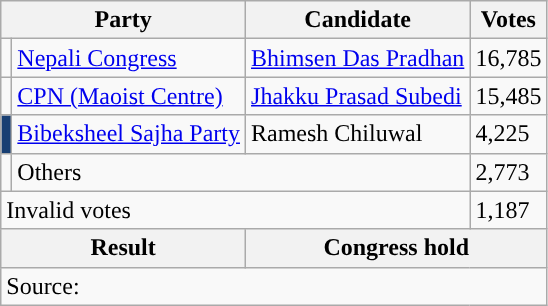<table class="wikitable">
<tr>
<th colspan="2">Party</th>
<th>Candidate</th>
<th>Votes</th>
</tr>
<tr>
<td style="background-color:"></td>
<td><a href='#'>Nepali Congress</a></td>
<td><a href='#'>Bhimsen Das Pradhan</a></td>
<td>16,785</td>
</tr>
<tr>
<td style="background-color:"></td>
<td><a href='#'>CPN (Maoist Centre)</a></td>
<td><a href='#'>Jhakku Prasad Subedi</a></td>
<td>15,485</td>
</tr>
<tr>
<td style="background-color:#183F73"></td>
<td><a href='#'>Bibeksheel Sajha Party</a></td>
<td>Ramesh Chiluwal</td>
<td>4,225</td>
</tr>
<tr>
<td></td>
<td colspan="2">Others</td>
<td>2,773</td>
</tr>
<tr>
<td colspan="3">Invalid votes</td>
<td>1,187</td>
</tr>
<tr>
<th colspan="2">Result</th>
<th colspan="2">Congress hold</th>
</tr>
<tr>
<td colspan="4">Source: </td>
</tr>
</table>
